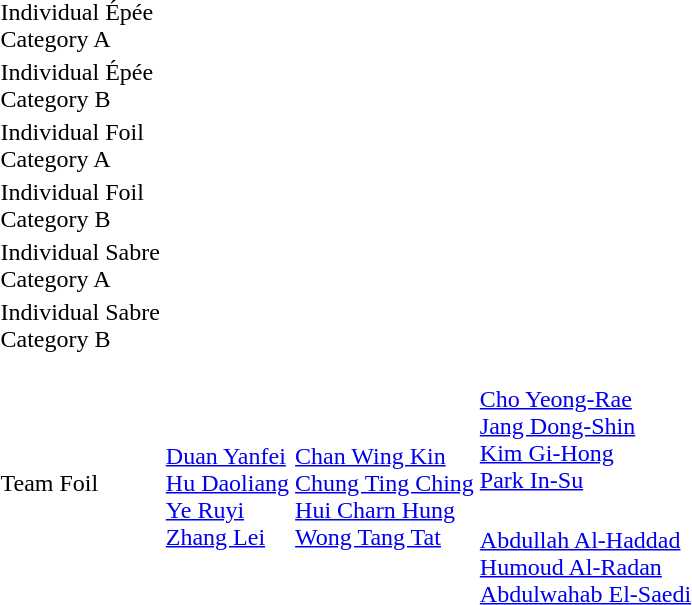<table>
<tr>
<td rowspan=2>Individual Épée <br> Category A</td>
<td rowspan=2></td>
<td rowspan=2></td>
<td></td>
</tr>
<tr>
<td></td>
</tr>
<tr>
<td rowspan=2>Individual Épée <br> Category B</td>
<td rowspan=2></td>
<td rowspan=2></td>
<td></td>
</tr>
<tr>
<td></td>
</tr>
<tr>
<td rowspan=2>Individual Foil <br> Category A</td>
<td rowspan=2></td>
<td rowspan=2></td>
<td></td>
</tr>
<tr>
<td></td>
</tr>
<tr>
<td rowspan=2>Individual Foil <br> Category B</td>
<td rowspan=2></td>
<td rowspan=2></td>
<td></td>
</tr>
<tr>
<td></td>
</tr>
<tr>
<td rowspan=2>Individual Sabre <br> Category A</td>
<td rowspan=2></td>
<td rowspan=2></td>
<td></td>
</tr>
<tr>
<td></td>
</tr>
<tr>
<td rowspan=2>Individual Sabre <br> Category B</td>
<td rowspan=2></td>
<td rowspan=2></td>
<td></td>
</tr>
<tr>
<td></td>
</tr>
<tr>
<td rowspan=2>Team Foil</td>
<td rowspan=2> <br><a href='#'>Duan Yanfei</a><br><a href='#'>Hu Daoliang</a><br><a href='#'>Ye Ruyi</a><br><a href='#'>Zhang Lei</a></td>
<td rowspan=2> <br><a href='#'>Chan Wing Kin</a><br><a href='#'>Chung Ting Ching</a><br><a href='#'>Hui Charn Hung</a><br><a href='#'>Wong Tang Tat</a></td>
<td> <br><a href='#'>Cho Yeong-Rae</a><br><a href='#'>Jang Dong-Shin</a><br><a href='#'>Kim Gi-Hong</a><br><a href='#'>Park In-Su</a></td>
</tr>
<tr>
<td> <br><a href='#'>Abdullah Al-Haddad</a><br><a href='#'>Humoud Al-Radan</a><br><a href='#'>Abdulwahab El-Saedi</a></td>
</tr>
</table>
